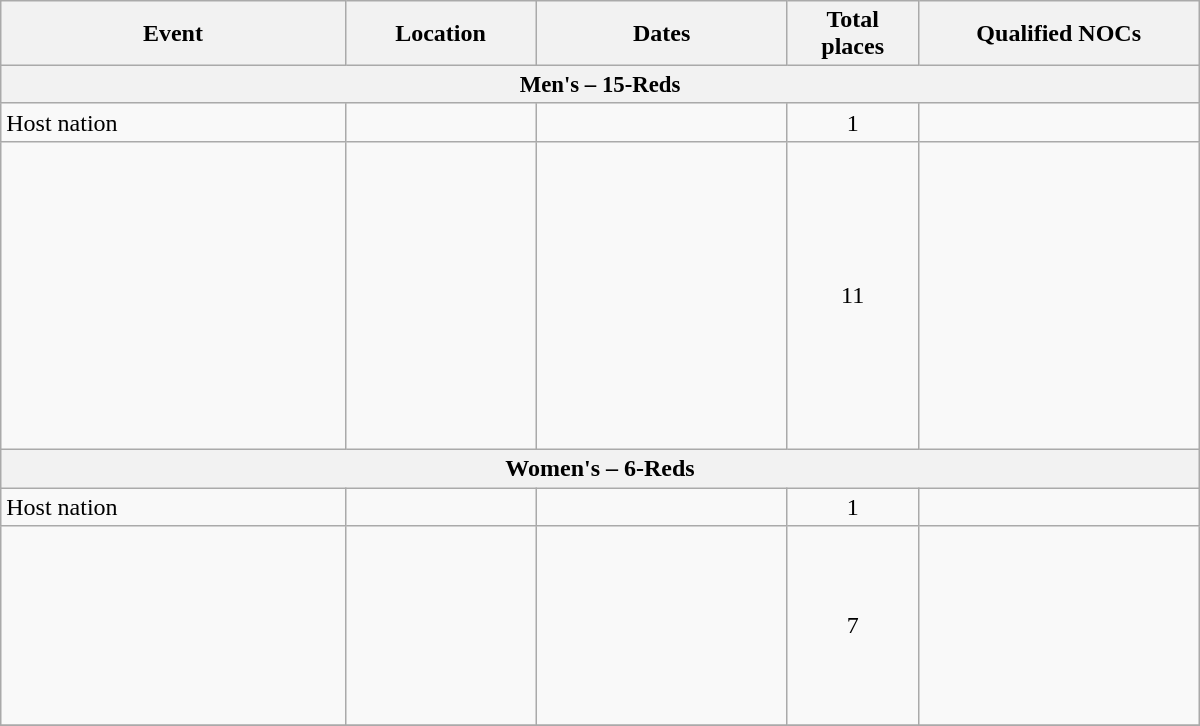<table class="wikitable" width=800>
<tr>
<th>Event</th>
<th width=120>Location</th>
<th width=160>Dates</th>
<th width=80>Total places</th>
<th width=180>Qualified NOCs</th>
</tr>
<tr style="font-size:95%;">
<th colspan=5>Men's – 15-Reds</th>
</tr>
<tr>
<td>Host nation</td>
<td></td>
<td></td>
<td align="center">1</td>
<td></td>
</tr>
<tr>
<td></td>
<td></td>
<td></td>
<td align="center">11</td>
<td><br><br><br><br><br><br><br><br><br><br><br></td>
</tr>
<tr>
<th colspan=5>Women's – 6-Reds</th>
</tr>
<tr>
<td>Host nation</td>
<td></td>
<td></td>
<td align="center">1</td>
<td></td>
</tr>
<tr>
<td></td>
<td></td>
<td></td>
<td align="center">7</td>
<td><br><br><br><br><br><br><br></td>
</tr>
<tr>
</tr>
</table>
